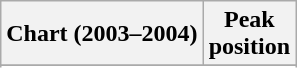<table class="wikitable sortable plainrowheaders" style="text-align:center;">
<tr>
<th scope="col">Chart (2003–2004)</th>
<th scope="col">Peak<br>position</th>
</tr>
<tr>
</tr>
<tr>
</tr>
<tr>
</tr>
<tr>
</tr>
</table>
